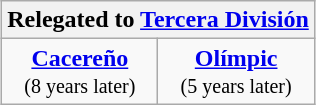<table class="wikitable" style="text-align: center; margin: 0 auto;">
<tr>
<th colspan="2">Relegated to <a href='#'>Tercera División</a></th>
</tr>
<tr>
<td><strong><a href='#'>Cacereño</a></strong><br><small>(8 years later)</small></td>
<td><strong><a href='#'>Olímpic</a></strong><br><small>(5 years later)</small></td>
</tr>
</table>
